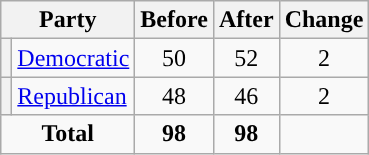<table class="wikitable" style="text-align:center;">
<tr>
<th colspan="2">Party</th>
<th>Before</th>
<th>After</th>
<th>Change</th>
</tr>
<tr>
<th style="background-color:"></th>
<td style="text-align:left;"><a href='#'>Democratic</a></td>
<td>50</td>
<td>52</td>
<td> 2</td>
</tr>
<tr>
<th style="background-color:"></th>
<td style="text-align:left;"><a href='#'>Republican</a></td>
<td>48</td>
<td>46</td>
<td> 2</td>
</tr>
<tr>
<td colspan="2"><strong>Total</strong></td>
<td><strong>98</strong></td>
<td><strong>98</strong></td>
<td></td>
</tr>
</table>
